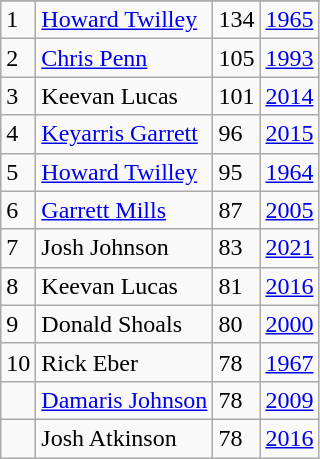<table class="wikitable">
<tr>
</tr>
<tr>
<td>1</td>
<td><a href='#'>Howard Twilley</a></td>
<td>134</td>
<td><a href='#'>1965</a></td>
</tr>
<tr>
<td>2</td>
<td><a href='#'>Chris Penn</a></td>
<td>105</td>
<td><a href='#'>1993</a></td>
</tr>
<tr>
<td>3</td>
<td>Keevan Lucas</td>
<td>101</td>
<td><a href='#'>2014</a></td>
</tr>
<tr>
<td>4</td>
<td><a href='#'>Keyarris Garrett</a></td>
<td>96</td>
<td><a href='#'>2015</a></td>
</tr>
<tr>
<td>5</td>
<td><a href='#'>Howard Twilley</a></td>
<td>95</td>
<td><a href='#'>1964</a></td>
</tr>
<tr>
<td>6</td>
<td><a href='#'>Garrett Mills</a></td>
<td>87</td>
<td><a href='#'>2005</a></td>
</tr>
<tr>
<td>7</td>
<td>Josh Johnson</td>
<td>83</td>
<td><a href='#'>2021</a></td>
</tr>
<tr>
<td>8</td>
<td>Keevan Lucas</td>
<td>81</td>
<td><a href='#'>2016</a></td>
</tr>
<tr>
<td>9</td>
<td>Donald Shoals</td>
<td>80</td>
<td><a href='#'>2000</a></td>
</tr>
<tr>
<td>10</td>
<td>Rick Eber</td>
<td>78</td>
<td><a href='#'>1967</a></td>
</tr>
<tr>
<td></td>
<td><a href='#'>Damaris Johnson</a></td>
<td>78</td>
<td><a href='#'>2009</a></td>
</tr>
<tr>
<td></td>
<td>Josh Atkinson</td>
<td>78</td>
<td><a href='#'>2016</a></td>
</tr>
</table>
